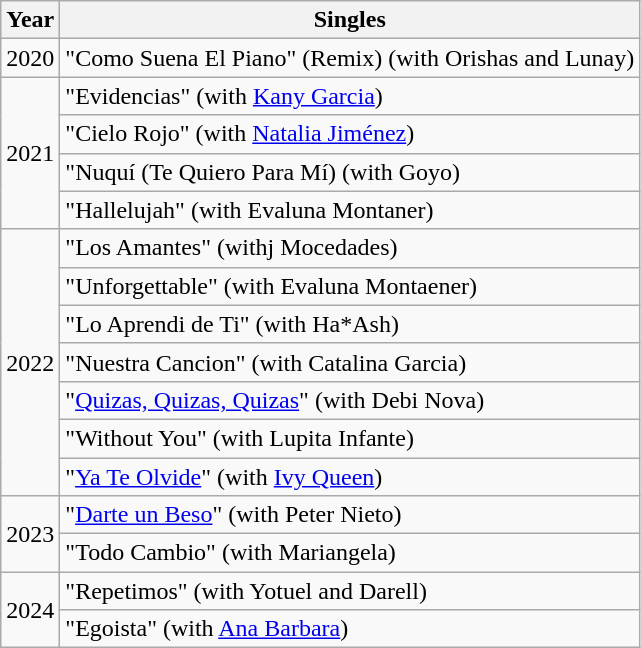<table class="wikitable">
<tr>
<th>Year</th>
<th>Singles</th>
</tr>
<tr>
<td>2020</td>
<td>"Como Suena El Piano" (Remix) (with Orishas and Lunay)</td>
</tr>
<tr>
<td rowspan="4">2021</td>
<td>"Evidencias" (with <a href='#'>Kany Garcia</a>)</td>
</tr>
<tr>
<td>"Cielo Rojo" (with <a href='#'>Natalia Jiménez</a>)</td>
</tr>
<tr>
<td>"Nuquí (Te Quiero Para Mí) (with Goyo)</td>
</tr>
<tr>
<td>"Hallelujah" (with Evaluna Montaner)</td>
</tr>
<tr>
<td rowspan="7">2022</td>
<td>"Los Amantes" (withj Mocedades)</td>
</tr>
<tr>
<td>"Unforgettable" (with Evaluna Montaener)</td>
</tr>
<tr>
<td>"Lo Aprendi de Ti" (with Ha*Ash)</td>
</tr>
<tr>
<td>"Nuestra Cancion" (with Catalina Garcia)</td>
</tr>
<tr>
<td>"<a href='#'>Quizas, Quizas, Quizas</a>" (with Debi Nova)</td>
</tr>
<tr>
<td>"Without You" (with Lupita Infante)</td>
</tr>
<tr>
<td>"<a href='#'>Ya Te Olvide</a>" (with <a href='#'>Ivy Queen</a>)</td>
</tr>
<tr>
<td rowspan="2">2023</td>
<td>"<a href='#'>Darte un Beso</a>" (with Peter Nieto)</td>
</tr>
<tr>
<td>"Todo Cambio" (with Mariangela)</td>
</tr>
<tr>
<td rowspan="2">2024</td>
<td>"Repetimos" (with Yotuel and Darell)</td>
</tr>
<tr>
<td>"Egoista" (with <a href='#'>Ana Barbara</a>)</td>
</tr>
</table>
